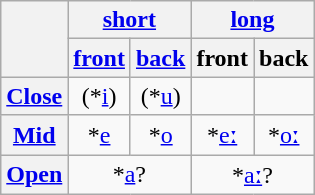<table class="wikitable" style="text-align: center">
<tr>
<th rowspan="2"></th>
<th colspan="2"><a href='#'>short</a></th>
<th colspan="2"><a href='#'>long</a></th>
</tr>
<tr>
<th><a href='#'>front</a></th>
<th><a href='#'>back</a></th>
<th>front</th>
<th>back</th>
</tr>
<tr>
<th><a href='#'>Close</a></th>
<td>(*<a href='#'>i</a>)</td>
<td>(*<a href='#'>u</a>)</td>
<td></td>
<td></td>
</tr>
<tr>
<th><a href='#'>Mid</a></th>
<td>*<a href='#'>e</a></td>
<td>*<a href='#'>o</a></td>
<td>*<a href='#'>eː</a></td>
<td>*<a href='#'>oː</a></td>
</tr>
<tr>
<th><a href='#'>Open</a></th>
<td colspan="2">*<a href='#'>a</a>?</td>
<td colspan="2">*<a href='#'>aː</a>?</td>
</tr>
</table>
